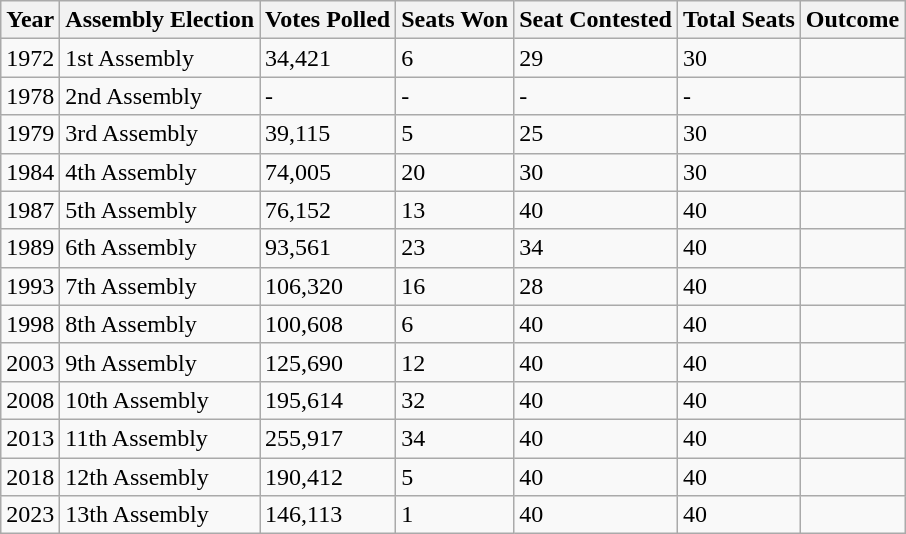<table class="wikitable">
<tr>
<th>Year</th>
<th>Assembly Election</th>
<th>Votes Polled</th>
<th>Seats Won</th>
<th>Seat Contested</th>
<th>Total Seats</th>
<th>Outcome</th>
</tr>
<tr>
<td>1972</td>
<td>1st Assembly</td>
<td>34,421</td>
<td>6</td>
<td>29</td>
<td>30</td>
<td></td>
</tr>
<tr>
<td>1978</td>
<td>2nd Assembly</td>
<td>-</td>
<td>-</td>
<td>-</td>
<td>-</td>
<td></td>
</tr>
<tr>
<td>1979</td>
<td>3rd Assembly</td>
<td>39,115</td>
<td>5</td>
<td>25</td>
<td>30</td>
<td></td>
</tr>
<tr>
<td>1984</td>
<td>4th Assembly</td>
<td>74,005</td>
<td>20</td>
<td>30</td>
<td>30</td>
<td></td>
</tr>
<tr>
<td>1987</td>
<td>5th Assembly</td>
<td>76,152</td>
<td>13</td>
<td>40</td>
<td>40</td>
<td></td>
</tr>
<tr>
<td>1989</td>
<td>6th Assembly</td>
<td>93,561</td>
<td>23</td>
<td>34</td>
<td>40</td>
<td></td>
</tr>
<tr>
<td>1993</td>
<td>7th Assembly</td>
<td>106,320</td>
<td>16</td>
<td>28</td>
<td>40</td>
<td></td>
</tr>
<tr>
<td>1998</td>
<td>8th Assembly</td>
<td>100,608</td>
<td>6</td>
<td>40</td>
<td>40</td>
<td></td>
</tr>
<tr>
<td>2003</td>
<td>9th Assembly</td>
<td>125,690</td>
<td>12</td>
<td>40</td>
<td>40</td>
<td></td>
</tr>
<tr>
<td>2008</td>
<td>10th Assembly</td>
<td>195,614</td>
<td>32</td>
<td>40</td>
<td>40</td>
<td></td>
</tr>
<tr>
<td>2013</td>
<td>11th Assembly</td>
<td>255,917</td>
<td>34</td>
<td>40</td>
<td>40</td>
<td></td>
</tr>
<tr>
<td>2018</td>
<td>12th Assembly</td>
<td>190,412</td>
<td>5</td>
<td>40</td>
<td>40</td>
<td></td>
</tr>
<tr>
<td>2023</td>
<td>13th Assembly</td>
<td>146,113</td>
<td>1</td>
<td>40</td>
<td>40</td>
<td></td>
</tr>
</table>
